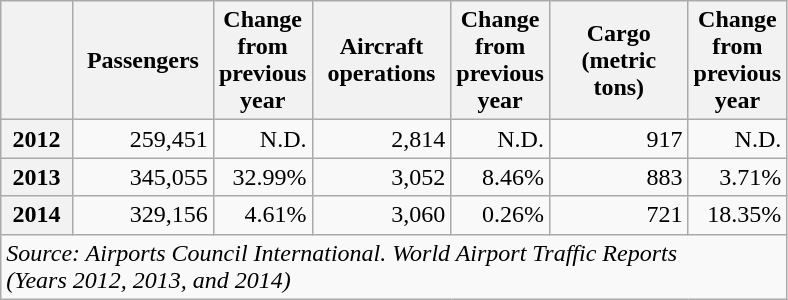<table class="wikitable" style="text-align:right; width:525px">
<tr>
<th style="width:50px"></th>
<th style="width:100px">Passengers</th>
<th style="width:50px">Change from previous year</th>
<th style="width:100px">Aircraft operations</th>
<th style="width:50px">Change from previous year</th>
<th style="width:125px">Cargo<br>(metric tons)</th>
<th style="width:50px">Change from previous year</th>
</tr>
<tr>
<th>2012</th>
<td>259,451</td>
<td>N.D.</td>
<td>2,814</td>
<td>N.D.</td>
<td>917</td>
<td>N.D.</td>
</tr>
<tr>
<th>2013</th>
<td>345,055</td>
<td>32.99%</td>
<td>3,052</td>
<td> 8.46%</td>
<td>883</td>
<td> 3.71%</td>
</tr>
<tr>
<th>2014</th>
<td>329,156</td>
<td> 4.61%</td>
<td>3,060</td>
<td> 0.26%</td>
<td>721</td>
<td>18.35%</td>
</tr>
<tr>
<td colspan="7" style="text-align:left;"><em>Source: Airports Council International. World Airport Traffic Reports<br>(Years 2012, 2013, and 2014)</em></td>
</tr>
</table>
